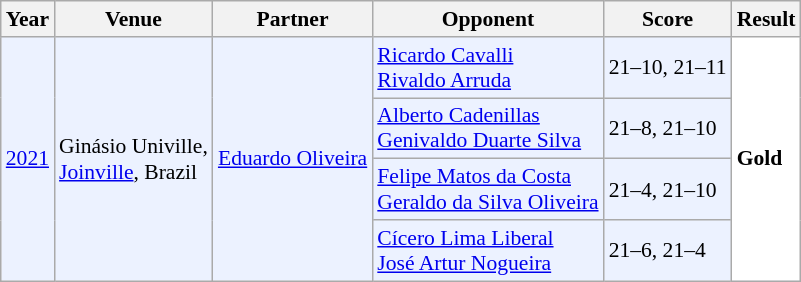<table class="sortable wikitable" style="font-size: 90%;">
<tr>
<th>Year</th>
<th>Venue</th>
<th>Partner</th>
<th>Opponent</th>
<th>Score</th>
<th>Result</th>
</tr>
<tr style="background:#ECF2FF">
<td rowspan="4" align="center"><a href='#'>2021</a></td>
<td rowspan="4" align="left">Ginásio Univille,<br><a href='#'>Joinville</a>, Brazil</td>
<td rowspan="4" align="left"> <a href='#'>Eduardo Oliveira</a></td>
<td align="left"> <a href='#'>Ricardo Cavalli</a><br> <a href='#'>Rivaldo Arruda</a></td>
<td align="left">21–10, 21–11</td>
<td rowspan="4" style="text-align:left; background:white"> <strong>Gold</strong></td>
</tr>
<tr style="background:#ECF2FF">
<td align="left"> <a href='#'>Alberto Cadenillas</a><br> <a href='#'>Genivaldo Duarte Silva</a></td>
<td align="left">21–8, 21–10</td>
</tr>
<tr style="background:#ECF2FF">
<td align="left"> <a href='#'>Felipe Matos da Costa</a><br> <a href='#'>Geraldo da Silva Oliveira</a></td>
<td align="left">21–4, 21–10</td>
</tr>
<tr style="background:#ECF2FF">
<td align="left"> <a href='#'>Cícero Lima Liberal</a><br> <a href='#'>José Artur Nogueira</a></td>
<td align="left">21–6, 21–4</td>
</tr>
</table>
